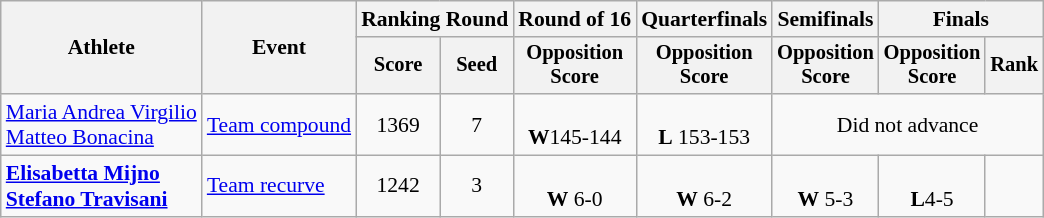<table class="wikitable" style="text-align: center; font-size:90%">
<tr>
<th rowspan="2">Athlete</th>
<th rowspan="2">Event</th>
<th colspan="2">Ranking Round</th>
<th>Round of 16</th>
<th>Quarterfinals</th>
<th>Semifinals</th>
<th colspan="2">Finals</th>
</tr>
<tr style="font-size:95%">
<th>Score</th>
<th>Seed</th>
<th>Opposition<br>Score</th>
<th>Opposition<br>Score</th>
<th>Opposition<br>Score</th>
<th>Opposition<br>Score</th>
<th>Rank</th>
</tr>
<tr>
<td align=left><a href='#'>Maria Andrea Virgilio</a><br><a href='#'>Matteo Bonacina</a></td>
<td align=left><a href='#'>Team compound</a></td>
<td>1369</td>
<td>7</td>
<td><br><strong>W</strong>145-144</td>
<td><br><strong>L</strong> 153-153</td>
<td colspan=3>Did not advance</td>
</tr>
<tr align=center>
<td align=left><strong><a href='#'>Elisabetta Mijno</a><br> <a href='#'>Stefano Travisani</a></strong></td>
<td align=left><a href='#'>Team recurve</a></td>
<td>1242</td>
<td>3</td>
<td><br><strong>W</strong> 6-0</td>
<td><br><strong>W</strong> 6-2</td>
<td><br><strong>W</strong> 5-3</td>
<td><br><strong>L</strong>4-5</td>
<td></td>
</tr>
</table>
